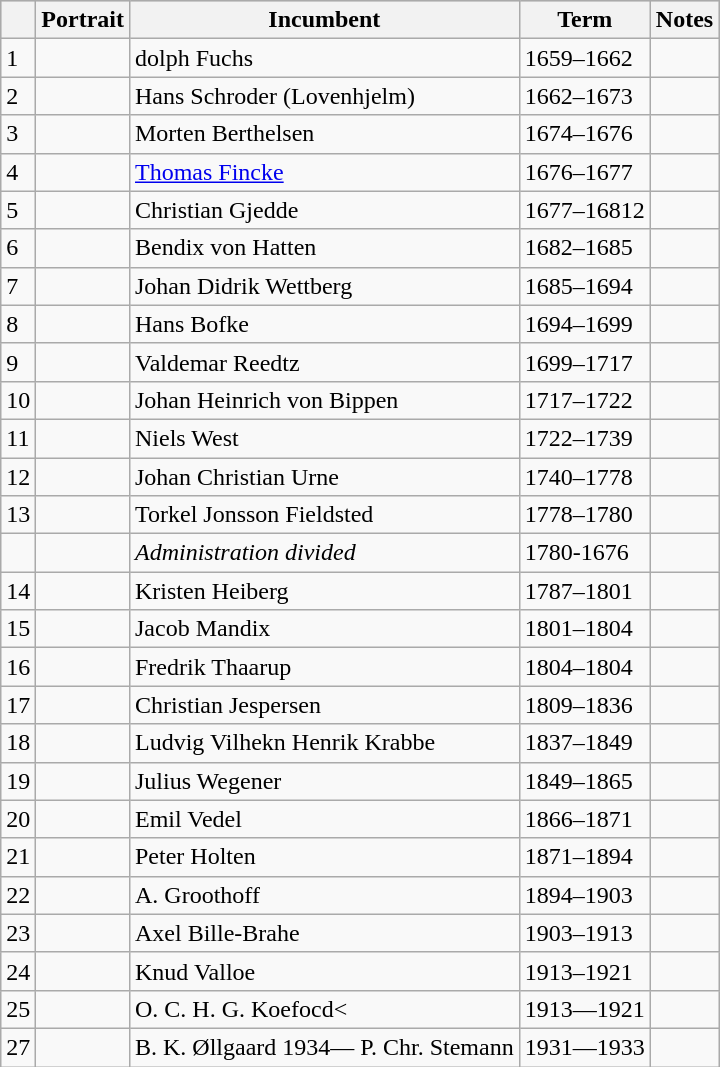<table class="wikitable">
<tr style="background:#CCCCCC">
<th></th>
<th>Portrait</th>
<th>Incumbent</th>
<th>Term</th>
<th>Notes</th>
</tr>
<tr>
<td>1</td>
<td></td>
<td valign="top">dolph Fuchs<br></td>
<td>1659–1662</td>
<td></td>
</tr>
<tr>
<td>2</td>
<td></td>
<td valign="top">Hans Schroder (Lovenhjelm)</td>
<td>1662–1673</td>
<td></td>
</tr>
<tr>
<td>3</td>
<td></td>
<td>Morten Berthelsen</td>
<td>1674–1676</td>
<td></td>
</tr>
<tr>
<td>4</td>
<td></td>
<td><a href='#'>Thomas Fincke</a></td>
<td>1676–1677</td>
<td><br></td>
</tr>
<tr>
<td>5</td>
<td></td>
<td>Christian Gjedde</td>
<td>1677–16812<br></td>
<td></td>
</tr>
<tr>
<td>6</td>
<td></td>
<td>Bendix von Hatten</td>
<td>1682–1685</td>
<td></td>
</tr>
<tr>
<td>7</td>
<td></td>
<td>Johan Didrik Wettberg</td>
<td>1685–1694</td>
<td></td>
</tr>
<tr>
<td>8</td>
<td></td>
<td>Hans Bofke</td>
<td>1694–1699</td>
<td></td>
</tr>
<tr>
<td>9</td>
<td></td>
<td>Valdemar Reedtz</td>
<td>1699–1717</td>
<td></td>
</tr>
<tr>
<td>10</td>
<td></td>
<td>Johan Heinrich von Bippen</td>
<td>1717–1722</td>
</tr>
<tr>
<td>11</td>
<td></td>
<td>Niels West</td>
<td>1722–1739</td>
<td></td>
</tr>
<tr>
<td>12</td>
<td></td>
<td>Johan Christian Urne</td>
<td>1740–1778</td>
</tr>
<tr>
<td>13</td>
<td></td>
<td>Torkel Jonsson Fieldsted</td>
<td>1778–1780</td>
<td></td>
</tr>
<tr>
<td></td>
<td></td>
<td><em>Administration divided</em></td>
<td>1780-1676<br></td>
</tr>
<tr>
<td>14</td>
<td></td>
<td>Kristen Heiberg</td>
<td>1787–1801</td>
<td></td>
</tr>
<tr>
<td>15</td>
<td></td>
<td>Jacob Mandix</td>
<td>1801–1804</td>
<td></td>
</tr>
<tr>
<td>16</td>
<td></td>
<td>Fredrik Thaarup</td>
<td>1804–1804<br></td>
<td></td>
</tr>
<tr>
<td>17</td>
<td></td>
<td>Christian Jespersen</td>
<td>1809–1836</td>
<td></td>
</tr>
<tr>
<td>18</td>
<td></td>
<td>Ludvig Vilhekn Henrik Krabbe</td>
<td>1837–1849</td>
<td></td>
</tr>
<tr>
<td>19</td>
<td></td>
<td>Julius Wegener</td>
<td>1849–1865</td>
<td></td>
</tr>
<tr>
<td>20</td>
<td></td>
<td>Emil Vedel</td>
<td>1866–1871</td>
<td></td>
</tr>
<tr>
<td>21</td>
<td></td>
<td>Peter Holten</td>
<td>1871–1894</td>
<td></td>
</tr>
<tr>
<td>22</td>
<td></td>
<td>A. Groothoff</td>
<td>1894–1903</td>
<td></td>
</tr>
<tr>
<td>23</td>
<td></td>
<td>Axel Bille-Brahe</td>
<td>1903–1913</td>
<td></td>
</tr>
<tr>
<td>24</td>
<td></td>
<td>Knud Valloe</td>
<td>1913–1921</td>
<td></td>
</tr>
<tr>
<td>25</td>
<td></td>
<td>O. C. H. G. Koefocd<<br></td>
<td>1913—1921<br></td>
<td></td>
</tr>
<tr>
<td>27</td>
<td></td>
<td>B. K. Øllgaard 1934— P. Chr. Stemann</td>
<td>1931—1933</td>
</tr>
</table>
